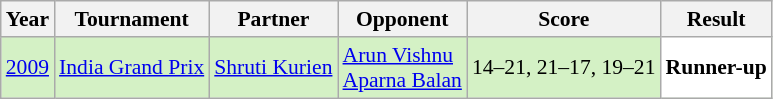<table class="sortable wikitable" style="font-size: 90%;">
<tr>
<th>Year</th>
<th>Tournament</th>
<th>Partner</th>
<th>Opponent</th>
<th>Score</th>
<th>Result</th>
</tr>
<tr style="background:#D4F1C5">
<td align="center"><a href='#'>2009</a></td>
<td align="left"><a href='#'>India Grand Prix</a></td>
<td align="left"> <a href='#'>Shruti Kurien</a></td>
<td align="left"> <a href='#'>Arun Vishnu</a> <br>  <a href='#'>Aparna Balan</a></td>
<td align="left">14–21, 21–17, 19–21</td>
<td style="text-align:left; background:white"> <strong>Runner-up</strong></td>
</tr>
</table>
